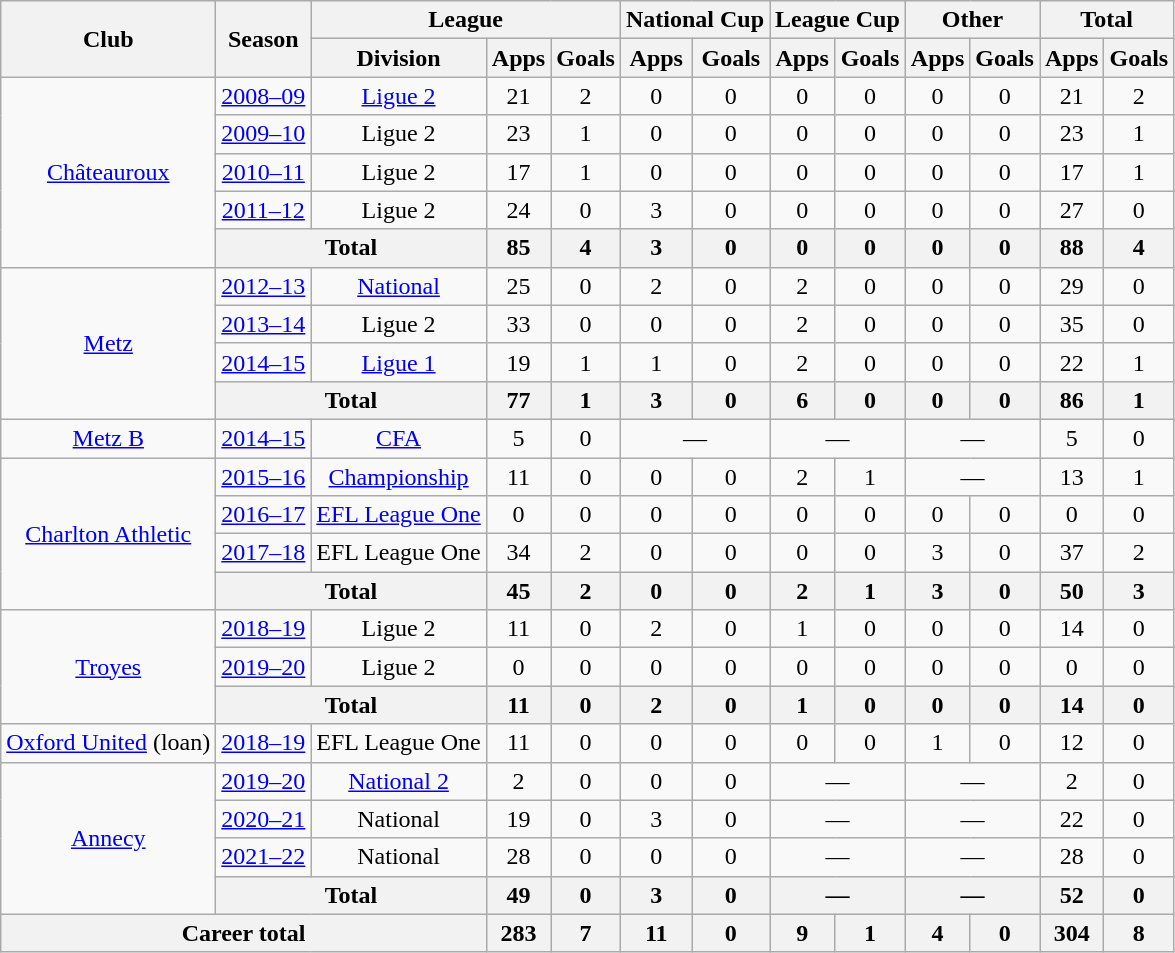<table class="wikitable" style="text-align:center">
<tr>
<th rowspan="2">Club</th>
<th rowspan="2">Season</th>
<th colspan="3">League</th>
<th colspan="2">National Cup</th>
<th colspan="2">League Cup</th>
<th colspan="2">Other</th>
<th colspan="2">Total</th>
</tr>
<tr>
<th>Division</th>
<th>Apps</th>
<th>Goals</th>
<th>Apps</th>
<th>Goals</th>
<th>Apps</th>
<th>Goals</th>
<th>Apps</th>
<th>Goals</th>
<th>Apps</th>
<th>Goals</th>
</tr>
<tr>
<td rowspan="5"><a href='#'>Châteauroux</a></td>
<td><a href='#'>2008–09</a></td>
<td><a href='#'>Ligue 2</a></td>
<td>21</td>
<td>2</td>
<td>0</td>
<td>0</td>
<td>0</td>
<td>0</td>
<td>0</td>
<td>0</td>
<td>21</td>
<td>2</td>
</tr>
<tr>
<td><a href='#'>2009–10</a></td>
<td>Ligue 2</td>
<td>23</td>
<td>1</td>
<td>0</td>
<td>0</td>
<td>0</td>
<td>0</td>
<td>0</td>
<td>0</td>
<td>23</td>
<td>1</td>
</tr>
<tr>
<td><a href='#'>2010–11</a></td>
<td>Ligue 2</td>
<td>17</td>
<td>1</td>
<td>0</td>
<td>0</td>
<td>0</td>
<td>0</td>
<td>0</td>
<td>0</td>
<td>17</td>
<td>1</td>
</tr>
<tr>
<td><a href='#'>2011–12</a></td>
<td>Ligue 2</td>
<td>24</td>
<td>0</td>
<td>3</td>
<td>0</td>
<td>0</td>
<td>0</td>
<td>0</td>
<td>0</td>
<td>27</td>
<td>0</td>
</tr>
<tr>
<th colspan="2">Total</th>
<th>85</th>
<th>4</th>
<th>3</th>
<th>0</th>
<th>0</th>
<th>0</th>
<th>0</th>
<th>0</th>
<th>88</th>
<th>4</th>
</tr>
<tr>
<td rowspan="4"><a href='#'>Metz</a></td>
<td><a href='#'>2012–13</a></td>
<td><a href='#'>National</a></td>
<td>25</td>
<td>0</td>
<td>2</td>
<td>0</td>
<td>2</td>
<td>0</td>
<td>0</td>
<td>0</td>
<td>29</td>
<td>0</td>
</tr>
<tr>
<td><a href='#'>2013–14</a></td>
<td>Ligue 2</td>
<td>33</td>
<td>0</td>
<td>0</td>
<td>0</td>
<td>2</td>
<td>0</td>
<td>0</td>
<td>0</td>
<td>35</td>
<td>0</td>
</tr>
<tr>
<td><a href='#'>2014–15</a></td>
<td><a href='#'>Ligue 1</a></td>
<td>19</td>
<td>1</td>
<td>1</td>
<td>0</td>
<td>2</td>
<td>0</td>
<td>0</td>
<td>0</td>
<td>22</td>
<td>1</td>
</tr>
<tr>
<th colspan="2">Total</th>
<th>77</th>
<th>1</th>
<th>3</th>
<th>0</th>
<th>6</th>
<th>0</th>
<th>0</th>
<th>0</th>
<th>86</th>
<th>1</th>
</tr>
<tr>
<td><a href='#'>Metz B</a></td>
<td><a href='#'>2014–15</a></td>
<td><a href='#'>CFA</a></td>
<td>5</td>
<td>0</td>
<td colspan="2">—</td>
<td colspan="2">—</td>
<td colspan="2">—</td>
<td>5</td>
<td>0</td>
</tr>
<tr>
<td rowspan="4"><a href='#'>Charlton Athletic</a></td>
<td><a href='#'>2015–16</a></td>
<td><a href='#'>Championship</a></td>
<td>11</td>
<td>0</td>
<td>0</td>
<td>0</td>
<td>2</td>
<td>1</td>
<td colspan="2">—</td>
<td>13</td>
<td>1</td>
</tr>
<tr>
<td><a href='#'>2016–17</a></td>
<td><a href='#'>EFL League One</a></td>
<td>0</td>
<td>0</td>
<td>0</td>
<td>0</td>
<td>0</td>
<td>0</td>
<td>0</td>
<td>0</td>
<td>0</td>
<td>0</td>
</tr>
<tr>
<td><a href='#'>2017–18</a></td>
<td>EFL League One</td>
<td>34</td>
<td>2</td>
<td>0</td>
<td>0</td>
<td>0</td>
<td>0</td>
<td>3</td>
<td>0</td>
<td>37</td>
<td>2</td>
</tr>
<tr>
<th colspan="2">Total</th>
<th>45</th>
<th>2</th>
<th>0</th>
<th>0</th>
<th>2</th>
<th>1</th>
<th>3</th>
<th>0</th>
<th>50</th>
<th>3</th>
</tr>
<tr>
<td rowspan="3"><a href='#'>Troyes</a></td>
<td><a href='#'>2018–19</a></td>
<td>Ligue 2</td>
<td>11</td>
<td>0</td>
<td>2</td>
<td>0</td>
<td>1</td>
<td>0</td>
<td>0</td>
<td>0</td>
<td>14</td>
<td>0</td>
</tr>
<tr>
<td><a href='#'>2019–20</a></td>
<td>Ligue 2</td>
<td>0</td>
<td>0</td>
<td>0</td>
<td>0</td>
<td>0</td>
<td>0</td>
<td>0</td>
<td>0</td>
<td>0</td>
<td>0</td>
</tr>
<tr>
<th colspan="2">Total</th>
<th>11</th>
<th>0</th>
<th>2</th>
<th>0</th>
<th>1</th>
<th>0</th>
<th>0</th>
<th>0</th>
<th>14</th>
<th>0</th>
</tr>
<tr>
<td><a href='#'>Oxford United</a> (loan)</td>
<td><a href='#'>2018–19</a></td>
<td>EFL League One</td>
<td>11</td>
<td>0</td>
<td>0</td>
<td>0</td>
<td>0</td>
<td>0</td>
<td>1</td>
<td>0</td>
<td>12</td>
<td>0</td>
</tr>
<tr>
<td rowspan="4"><a href='#'>Annecy</a></td>
<td><a href='#'>2019–20</a></td>
<td><a href='#'>National 2</a></td>
<td>2</td>
<td>0</td>
<td>0</td>
<td>0</td>
<td colspan="2">—</td>
<td colspan="2">—</td>
<td>2</td>
<td>0</td>
</tr>
<tr>
<td><a href='#'>2020–21</a></td>
<td>National</td>
<td>19</td>
<td>0</td>
<td>3</td>
<td>0</td>
<td colspan="2">—</td>
<td colspan="2">—</td>
<td>22</td>
<td>0</td>
</tr>
<tr>
<td><a href='#'>2021–22</a></td>
<td>National</td>
<td>28</td>
<td>0</td>
<td>0</td>
<td>0</td>
<td colspan="2">—</td>
<td colspan="2">—</td>
<td>28</td>
<td>0</td>
</tr>
<tr>
<th colspan="2">Total</th>
<th>49</th>
<th>0</th>
<th>3</th>
<th>0</th>
<th colspan="2">—</th>
<th colspan="2">—</th>
<th>52</th>
<th>0</th>
</tr>
<tr>
<th colspan="3">Career total</th>
<th>283</th>
<th>7</th>
<th>11</th>
<th>0</th>
<th>9</th>
<th>1</th>
<th>4</th>
<th>0</th>
<th>304</th>
<th>8</th>
</tr>
</table>
